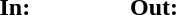<table>
<tr>
<td valign="top" width="20%"><br><strong>In:</strong></td>
<td valign="top" width="20%"><br><strong>Out:</strong></td>
</tr>
</table>
